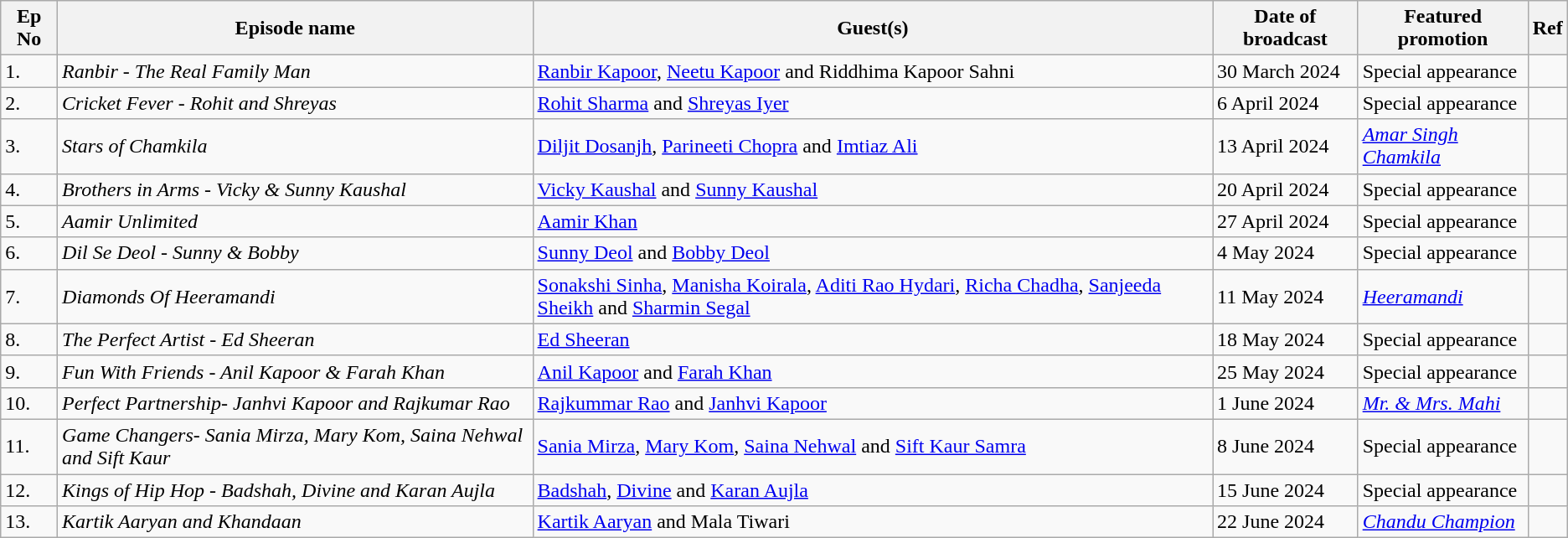<table class="wikitable sortable">
<tr>
<th>Ep No</th>
<th>Episode name</th>
<th>Guest(s)</th>
<th>Date of broadcast</th>
<th>Featured promotion</th>
<th>Ref</th>
</tr>
<tr>
<td>1.</td>
<td><em>Ranbir - The Real Family Man</em></td>
<td><a href='#'>Ranbir Kapoor</a>, <a href='#'>Neetu Kapoor</a> and Riddhima Kapoor Sahni</td>
<td>30 March 2024</td>
<td>Special appearance</td>
<td></td>
</tr>
<tr>
<td>2.</td>
<td><em>Cricket Fever - Rohit and Shreyas</em></td>
<td><a href='#'>Rohit Sharma</a> and <a href='#'>Shreyas Iyer</a></td>
<td>6 April 2024</td>
<td>Special appearance</td>
<td></td>
</tr>
<tr>
<td>3.</td>
<td><em>Stars of Chamkila</em></td>
<td><a href='#'>Diljit Dosanjh</a>, <a href='#'>Parineeti Chopra</a> and <a href='#'>Imtiaz Ali</a></td>
<td>13 April 2024</td>
<td><a href='#'><em>Amar Singh Chamkila</em></a></td>
<td></td>
</tr>
<tr>
<td>4.</td>
<td><em>Brothers in Arms - Vicky & Sunny Kaushal</em></td>
<td><a href='#'>Vicky Kaushal</a> and <a href='#'>Sunny Kaushal</a></td>
<td>20 April 2024</td>
<td>Special appearance</td>
<td></td>
</tr>
<tr>
<td>5.</td>
<td><em>Aamir Unlimited</em></td>
<td><a href='#'>Aamir Khan</a></td>
<td>27 April 2024</td>
<td>Special appearance</td>
<td></td>
</tr>
<tr>
<td>6.</td>
<td><em>Dil Se Deol - Sunny & Bobby</em></td>
<td><a href='#'>Sunny Deol</a> and <a href='#'>Bobby Deol</a></td>
<td>4 May 2024</td>
<td>Special appearance</td>
<td></td>
</tr>
<tr>
<td>7.</td>
<td><em>Diamonds Of Heeramandi</em></td>
<td><a href='#'>Sonakshi Sinha</a>, <a href='#'>Manisha Koirala</a>, <a href='#'>Aditi Rao Hydari</a>, <a href='#'>Richa Chadha</a>, <a href='#'>Sanjeeda Sheikh</a> and <a href='#'>Sharmin Segal</a></td>
<td>11 May 2024</td>
<td><em><a href='#'>Heeramandi</a></em></td>
<td></td>
</tr>
<tr>
<td>8.</td>
<td><em>The Perfect Artist - Ed Sheeran</em></td>
<td><a href='#'>Ed Sheeran</a></td>
<td>18 May 2024</td>
<td>Special appearance</td>
<td></td>
</tr>
<tr>
<td>9.</td>
<td><em>Fun With Friends - Anil Kapoor & Farah Khan</em></td>
<td><a href='#'>Anil Kapoor</a> and <a href='#'>Farah Khan</a></td>
<td>25 May 2024</td>
<td>Special appearance</td>
<td></td>
</tr>
<tr>
<td>10.</td>
<td><em>Perfect Partnership- Janhvi Kapoor and Rajkumar Rao</em></td>
<td><a href='#'>Rajkummar Rao</a> and <a href='#'>Janhvi Kapoor</a></td>
<td>1 June 2024</td>
<td><em><a href='#'>Mr. & Mrs. Mahi</a></em></td>
<td></td>
</tr>
<tr>
<td>11.</td>
<td><em>Game Changers- Sania Mirza, Mary Kom, Saina Nehwal and Sift Kaur</em></td>
<td><a href='#'>Sania Mirza</a>, <a href='#'>Mary Kom</a>, <a href='#'>Saina Nehwal</a> and <a href='#'>Sift Kaur Samra</a></td>
<td>8 June 2024</td>
<td>Special appearance</td>
<td></td>
</tr>
<tr>
<td>12.</td>
<td><em>Kings of Hip Hop - Badshah, Divine and Karan Aujla</em></td>
<td><a href='#'>Badshah</a>, <a href='#'>Divine</a> and <a href='#'>Karan Aujla</a></td>
<td>15 June 2024</td>
<td>Special appearance</td>
<td></td>
</tr>
<tr>
<td>13.</td>
<td><em>Kartik Aaryan and Khandaan</em></td>
<td><a href='#'>Kartik Aaryan</a> and Mala Tiwari</td>
<td>22 June 2024</td>
<td><em><a href='#'>Chandu Champion</a></em></td>
<td></td>
</tr>
</table>
